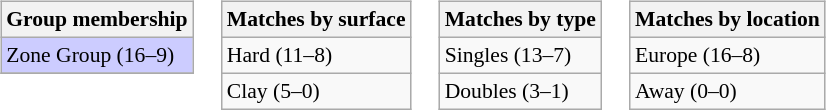<table>
<tr valign="top">
<td><br><table class="wikitable" style="font-size:90%">
<tr>
<th>Group membership</th>
</tr>
<tr>
<td bgcolor="#ccf">Zone Group (16–9)</td>
</tr>
<tr>
</tr>
</table>
</td>
<td><br><table class="wikitable" style="font-size:90%">
<tr>
<th>Matches by surface</th>
</tr>
<tr>
<td>Hard (11–8)</td>
</tr>
<tr>
<td>Clay (5–0)</td>
</tr>
</table>
</td>
<td><br><table class="wikitable" style="font-size:90%">
<tr>
<th>Matches by type</th>
</tr>
<tr>
<td>Singles (13–7)</td>
</tr>
<tr>
<td>Doubles (3–1)</td>
</tr>
</table>
</td>
<td><br><table class="wikitable" style="font-size:90%">
<tr>
<th>Matches by location</th>
</tr>
<tr>
<td>Europe (16–8)</td>
</tr>
<tr>
<td>Away (0–0)</td>
</tr>
</table>
</td>
</tr>
</table>
